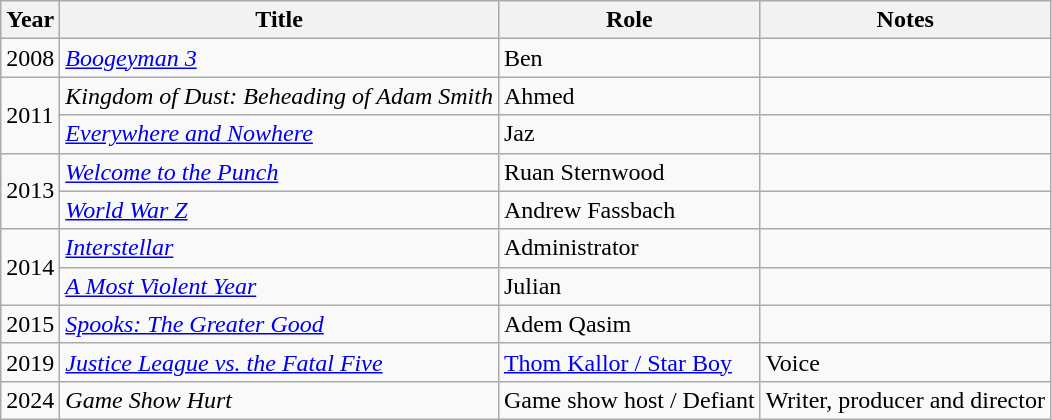<table class="wikitable sortable plainrowheaders">
<tr>
<th scope="col">Year</th>
<th scope="col">Title</th>
<th scope="col">Role</th>
<th scope="col" class="unsortable">Notes</th>
</tr>
<tr>
<td>2008</td>
<td><em><a href='#'>Boogeyman 3</a></em></td>
<td>Ben</td>
<td></td>
</tr>
<tr>
<td rowspan="2">2011</td>
<td><em>Kingdom of Dust: Beheading of Adam Smith</em></td>
<td>Ahmed</td>
<td></td>
</tr>
<tr>
<td><em><a href='#'>Everywhere and Nowhere</a></em></td>
<td>Jaz</td>
<td></td>
</tr>
<tr>
<td rowspan="2">2013</td>
<td><em><a href='#'>Welcome to the Punch</a></em></td>
<td>Ruan Sternwood</td>
<td></td>
</tr>
<tr>
<td><em><a href='#'>World War Z</a></em></td>
<td>Andrew Fassbach</td>
<td></td>
</tr>
<tr>
<td rowspan="2">2014</td>
<td><em><a href='#'>Interstellar</a></em></td>
<td>Administrator</td>
<td></td>
</tr>
<tr>
<td><em><a href='#'>A Most Violent Year</a></em></td>
<td>Julian</td>
<td></td>
</tr>
<tr>
<td>2015</td>
<td><em><a href='#'>Spooks: The Greater Good</a></em></td>
<td>Adem Qasim</td>
<td></td>
</tr>
<tr>
<td>2019</td>
<td><em><a href='#'>Justice League vs. the Fatal Five</a></em></td>
<td><a href='#'>Thom Kallor / Star Boy</a></td>
<td>Voice</td>
</tr>
<tr>
<td>2024</td>
<td><em>Game Show Hurt</em></td>
<td>Game show host / Defiant</td>
<td>Writer, producer and director</td>
</tr>
</table>
